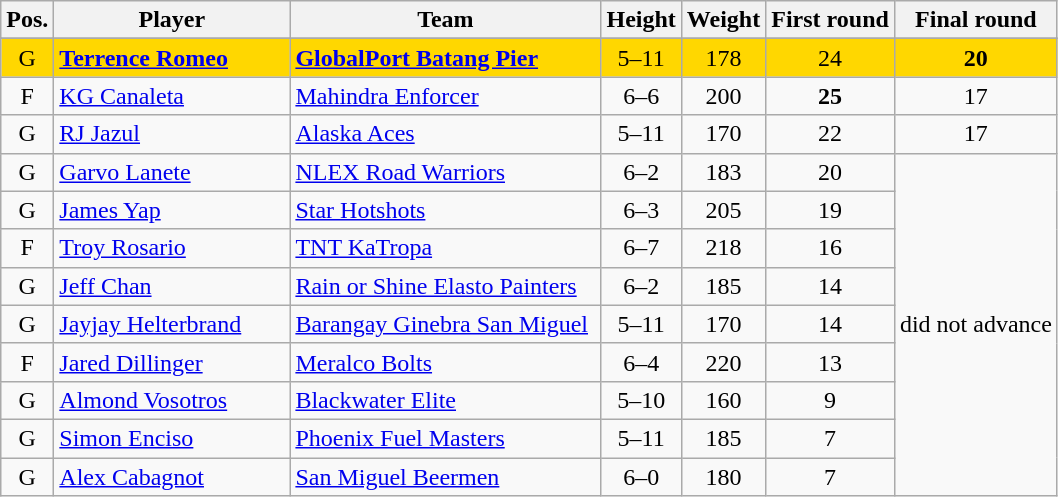<table class="wikitable">
<tr>
<th>Pos.</th>
<th style="width:150px;">Player</th>
<th width=200px>Team</th>
<th>Height</th>
<th>Weight</th>
<th>First round</th>
<th>Final round</th>
</tr>
<tr>
</tr>
<tr bgcolor=#FFD700>
<td style="text-align:center">G</td>
<td><strong><a href='#'>Terrence Romeo</a></strong></td>
<td><strong><a href='#'>GlobalPort Batang Pier</a></strong></td>
<td align=center>5–11</td>
<td align=center>178</td>
<td align=center>24</td>
<td style="text-align:center;"><strong>20</strong></td>
</tr>
<tr>
<td style="text-align:center">F</td>
<td><a href='#'>KG Canaleta</a></td>
<td><a href='#'>Mahindra Enforcer</a></td>
<td align=center>6–6</td>
<td align=center>200</td>
<td align=center><strong>25</strong></td>
<td style="text-align:center;">17</td>
</tr>
<tr>
<td style="text-align:center">G</td>
<td><a href='#'>RJ Jazul</a></td>
<td><a href='#'>Alaska Aces</a></td>
<td align=center>5–11</td>
<td align=center>170</td>
<td align=center>22</td>
<td style="text-align:center;">17</td>
</tr>
<tr>
<td style="text-align:center">G</td>
<td><a href='#'>Garvo Lanete</a></td>
<td><a href='#'>NLEX Road Warriors</a></td>
<td align=center>6–2</td>
<td align=center>183</td>
<td align=center>20</td>
<td rowspan=9>did not advance</td>
</tr>
<tr>
<td style="text-align:center">G</td>
<td><a href='#'>James Yap</a></td>
<td><a href='#'>Star Hotshots</a></td>
<td align=center>6–3</td>
<td align=center>205</td>
<td align=center>19</td>
</tr>
<tr>
<td style="text-align:center">F</td>
<td><a href='#'>Troy Rosario</a></td>
<td><a href='#'>TNT KaTropa</a></td>
<td align=center>6–7</td>
<td align=center>218</td>
<td align=center>16</td>
</tr>
<tr>
<td style="text-align:center">G</td>
<td><a href='#'>Jeff Chan</a></td>
<td><a href='#'>Rain or Shine Elasto Painters</a></td>
<td align=center>6–2</td>
<td align=center>185</td>
<td align=center>14</td>
</tr>
<tr>
<td style="text-align:center">G</td>
<td><a href='#'>Jayjay Helterbrand</a></td>
<td><a href='#'>Barangay Ginebra San Miguel</a></td>
<td align=center>5–11</td>
<td align=center>170</td>
<td align=center>14</td>
</tr>
<tr>
<td style="text-align:center">F</td>
<td><a href='#'>Jared Dillinger</a></td>
<td><a href='#'>Meralco Bolts</a></td>
<td align=center>6–4</td>
<td align=center>220</td>
<td align=center>13</td>
</tr>
<tr>
<td style="text-align:center">G</td>
<td><a href='#'>Almond Vosotros</a></td>
<td><a href='#'>Blackwater Elite</a></td>
<td align=center>5–10</td>
<td align=center>160</td>
<td align=center>9</td>
</tr>
<tr>
<td style="text-align:center">G</td>
<td><a href='#'>Simon Enciso</a></td>
<td><a href='#'>Phoenix Fuel Masters</a></td>
<td align=center>5–11</td>
<td align=center>185</td>
<td align=center>7</td>
</tr>
<tr>
<td style="text-align:center">G</td>
<td><a href='#'>Alex Cabagnot</a></td>
<td><a href='#'>San Miguel Beermen</a></td>
<td align=center>6–0</td>
<td align=center>180</td>
<td align=center>7</td>
</tr>
</table>
